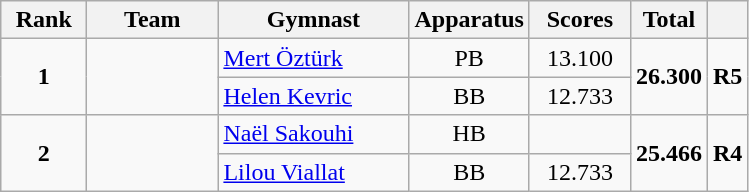<table style="text-align:center;" class="wikitable sortable">
<tr>
<th scope="col" style="width:50px;">Rank</th>
<th scope="col" style="width:80px;">Team</th>
<th scope="col" style="width:120px;">Gymnast</th>
<th scope="col" style="width:20px;">Apparatus</th>
<th scope="col" style="width:60px;">Scores</th>
<th>Total</th>
<th></th>
</tr>
<tr>
<td rowspan="2"><strong>1</strong></td>
<td rowspan="2" align="left"></td>
<td align="left"><a href='#'>Mert Öztürk</a></td>
<td>PB</td>
<td>13.100</td>
<td rowspan="2"><strong>26.300</strong></td>
<td rowspan="2"><strong>R5</strong></td>
</tr>
<tr>
<td align="left"><a href='#'>Helen Kevric</a></td>
<td>BB</td>
<td>12.733</td>
</tr>
<tr>
<td rowspan="2"><strong>2</strong></td>
<td rowspan="2" align="left"></td>
<td align="left"><a href='#'>Naël Sakouhi</a></td>
<td>HB</td>
<td></td>
<td rowspan="2"><strong>25.466</strong></td>
<td rowspan="2"><strong>R4</strong></td>
</tr>
<tr>
<td align="left"><a href='#'>Lilou Viallat</a></td>
<td>BB</td>
<td>12.733</td>
</tr>
</table>
